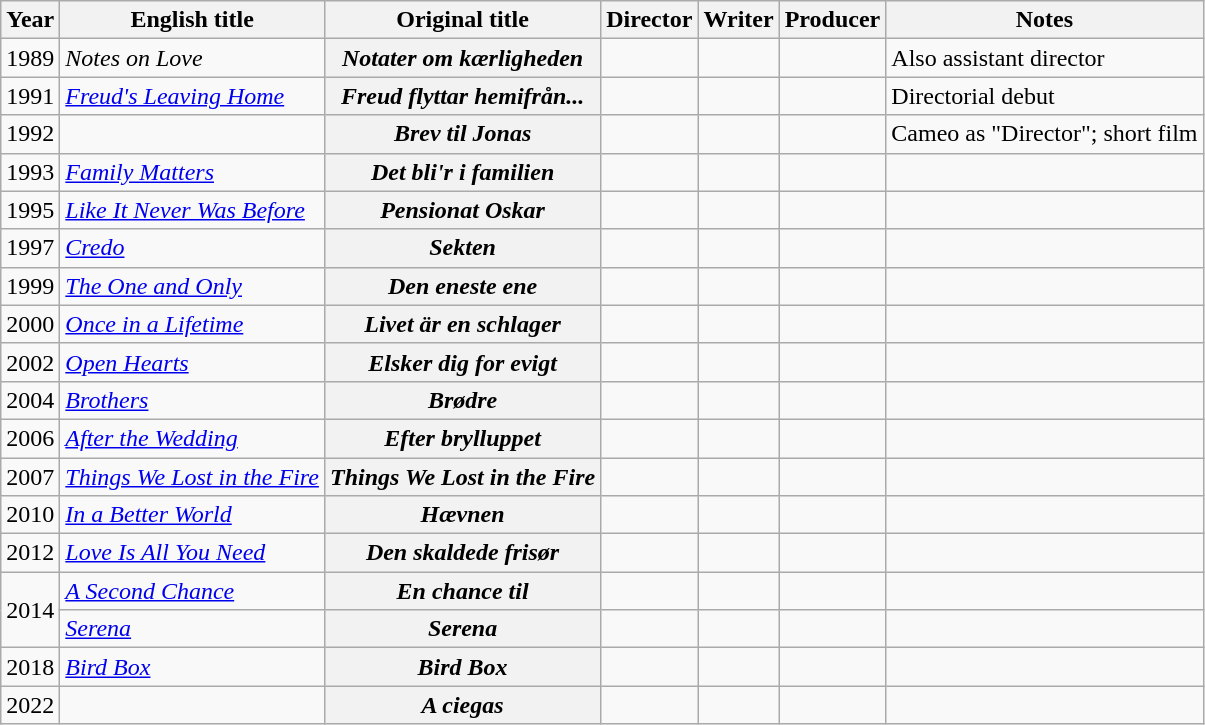<table class="wikitable sortable plainrowheaders">
<tr>
<th scope="col">Year</th>
<th scope="col">English title</th>
<th scope="col">Original title</th>
<th scope="col">Director</th>
<th scope="col">Writer</th>
<th scope="col">Producer</th>
<th scope="col" class="unsortable">Notes</th>
</tr>
<tr>
<td>1989</td>
<td><em>Notes on Love</em></td>
<th scope="row"><em>Notater om kærligheden</em></th>
<td></td>
<td></td>
<td></td>
<td>Also assistant director</td>
</tr>
<tr>
<td>1991</td>
<td><em><a href='#'>Freud's Leaving Home</a></em></td>
<th scope="row"><em>Freud flyttar hemifrån...</em></th>
<td></td>
<td></td>
<td></td>
<td>Directorial debut</td>
</tr>
<tr>
<td>1992</td>
<td></td>
<th scope="row"><em>Brev til Jonas</em></th>
<td></td>
<td></td>
<td></td>
<td>Cameo as "Director"; short film</td>
</tr>
<tr>
<td>1993</td>
<td><em><a href='#'>Family Matters</a></em></td>
<th scope="row"><em>Det bli'r i familien</em></th>
<td></td>
<td></td>
<td></td>
<td></td>
</tr>
<tr>
<td>1995</td>
<td><em><a href='#'>Like It Never Was Before</a></em></td>
<th scope="row"><em>Pensionat Oskar</em></th>
<td></td>
<td></td>
<td></td>
<td></td>
</tr>
<tr>
<td>1997</td>
<td><em><a href='#'>Credo</a></em></td>
<th scope="row"><em>Sekten</em></th>
<td></td>
<td></td>
<td></td>
<td></td>
</tr>
<tr>
<td>1999</td>
<td><em><a href='#'>The One and Only</a></em></td>
<th scope="row"><em>Den eneste ene</em></th>
<td></td>
<td></td>
<td></td>
<td></td>
</tr>
<tr>
<td>2000</td>
<td><em><a href='#'>Once in a Lifetime</a></em></td>
<th scope="row"><em>Livet är en schlager</em></th>
<td></td>
<td></td>
<td></td>
<td></td>
</tr>
<tr>
<td>2002</td>
<td><em><a href='#'>Open Hearts</a></em></td>
<th scope="row"><em>Elsker dig for evigt</em></th>
<td></td>
<td></td>
<td></td>
<td></td>
</tr>
<tr>
<td>2004</td>
<td><em><a href='#'>Brothers</a></em></td>
<th scope="row"><em>Brødre</em></th>
<td></td>
<td></td>
<td></td>
<td></td>
</tr>
<tr>
<td>2006</td>
<td><em><a href='#'>After the Wedding</a></em></td>
<th scope="row"><em>Efter brylluppet</em></th>
<td></td>
<td></td>
<td></td>
<td></td>
</tr>
<tr>
<td>2007</td>
<td><em><a href='#'>Things We Lost in the Fire</a></em></td>
<th scope="row"><em>Things We Lost in the Fire</em></th>
<td></td>
<td></td>
<td></td>
<td></td>
</tr>
<tr>
<td>2010</td>
<td><em><a href='#'>In a Better World</a></em></td>
<th scope="row"><em>Hævnen</em></th>
<td></td>
<td></td>
<td></td>
<td></td>
</tr>
<tr>
<td>2012</td>
<td><em><a href='#'>Love Is All You Need</a></em></td>
<th scope="row"><em>Den skaldede frisør</em></th>
<td></td>
<td></td>
<td></td>
<td></td>
</tr>
<tr>
<td rowspan="2">2014</td>
<td><em><a href='#'>A Second Chance</a></em></td>
<th scope="row"><em>En chance til</em></th>
<td></td>
<td></td>
<td></td>
<td></td>
</tr>
<tr>
<td><em><a href='#'>Serena</a></em></td>
<th scope="row"><em>Serena</em></th>
<td></td>
<td></td>
<td></td>
<td></td>
</tr>
<tr>
<td>2018</td>
<td><em><a href='#'>Bird Box</a></em></td>
<th scope="row"><em>Bird Box</em></th>
<td></td>
<td></td>
<td></td>
<td></td>
</tr>
<tr>
<td>2022</td>
<td></td>
<th scope="row"><em>A ciegas</em></th>
<td></td>
<td></td>
<td></td>
<td></td>
</tr>
</table>
